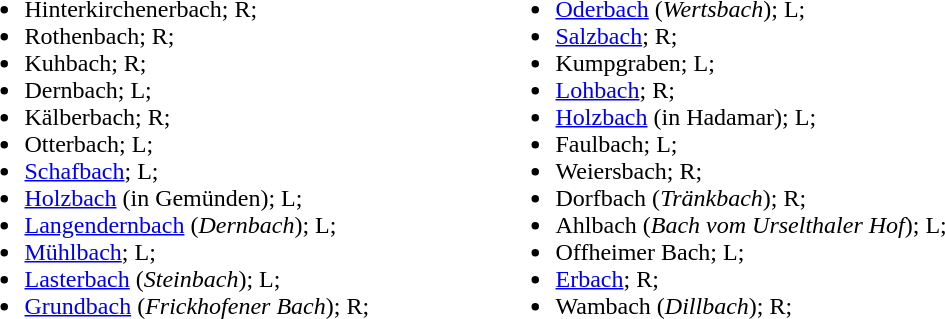<table>
<tr>
<td width="350" valign="top"><br><ul><li>Hinterkirchenerbach; R; </li><li>Rothenbach; R; </li><li>Kuhbach; R; </li><li>Dernbach; L; </li><li>Kälberbach; R; </li><li>Otterbach; L; </li><li><a href='#'>Schafbach</a>; L; </li><li><a href='#'>Holzbach</a> (in Gemünden); L; </li><li><a href='#'>Langendernbach</a> (<em>Dernbach</em>); L; </li><li><a href='#'>Mühlbach</a>; L; </li><li><a href='#'>Lasterbach</a> (<em>Steinbach</em>); L; </li><li><a href='#'>Grundbach</a> (<em>Frickhofener Bach</em>); R; </li></ul></td>
<td valign="top"><br><ul><li><a href='#'>Oderbach</a> (<em>Wertsbach</em>); L; </li><li><a href='#'>Salzbach</a>; R; </li><li>Kumpgraben; L; </li><li><a href='#'>Lohbach</a>; R; </li><li><a href='#'>Holzbach</a> (in Hadamar); L; </li><li>Faulbach; L; </li><li>Weiersbach; R; </li><li>Dorfbach (<em>Tränkbach</em>); R; </li><li>Ahlbach (<em>Bach vom Urselthaler Hof</em>); L; </li><li>Offheimer Bach; L; </li><li><a href='#'>Erbach</a>; R; </li><li>Wambach (<em>Dillbach</em>); R; </li></ul></td>
</tr>
</table>
